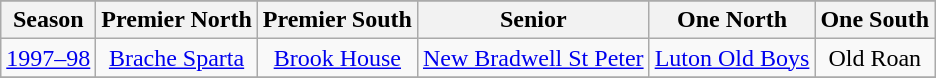<table class="wikitable" style="text-align: center">
<tr>
</tr>
<tr>
<th>Season</th>
<th>Premier North</th>
<th>Premier South</th>
<th>Senior</th>
<th>One North</th>
<th>One South</th>
</tr>
<tr>
<td><a href='#'>1997–98</a></td>
<td><a href='#'>Brache Sparta</a></td>
<td><a href='#'>Brook House</a></td>
<td><a href='#'>New Bradwell St Peter</a></td>
<td><a href='#'>Luton Old Boys</a></td>
<td>Old Roan</td>
</tr>
<tr>
</tr>
</table>
